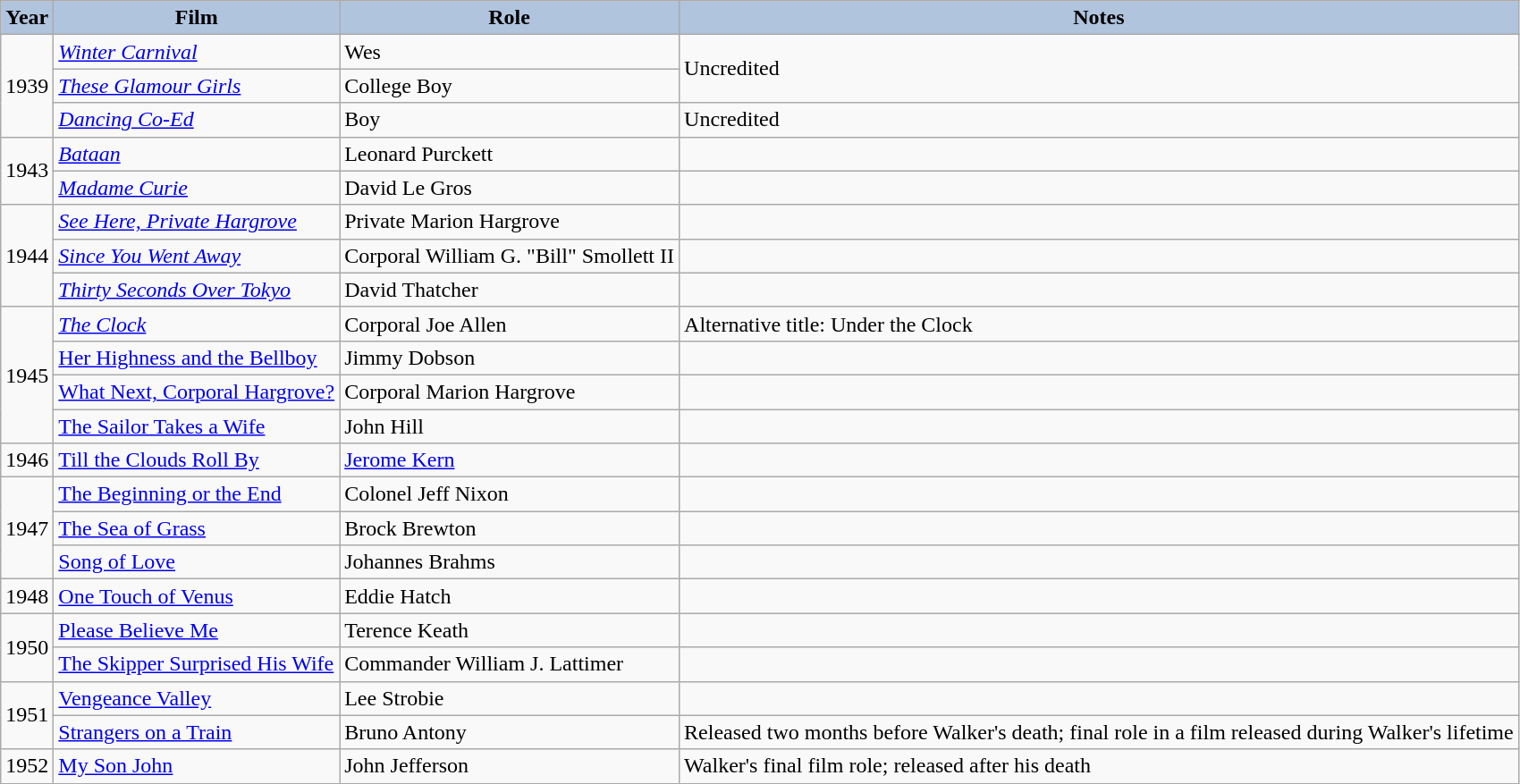<table class="wikitable">
<tr>
<th style="background:#B0C4DE;">Year</th>
<th style="background:#B0C4DE;">Film</th>
<th style="background:#B0C4DE;">Role</th>
<th style="background:#B0C4DE;">Notes</th>
</tr>
<tr>
<td rowspan="3">1939</td>
<td><em><a href='#'>Winter Carnival</a></em></td>
<td>Wes</td>
<td rowspan="2">Uncredited</td>
</tr>
<tr>
<td><em><a href='#'>These Glamour Girls</a></em></td>
<td>College Boy</td>
</tr>
<tr>
<td><em><a href='#'>Dancing Co-Ed</a></em></td>
<td>Boy</td>
<td>Uncredited</td>
</tr>
<tr>
<td rowspan="2">1943</td>
<td><em><a href='#'>Bataan</a></em></td>
<td>Leonard Purckett</td>
<td></td>
</tr>
<tr>
<td><em><a href='#'>Madame Curie</a></em></td>
<td>David Le Gros</td>
<td></td>
</tr>
<tr>
<td rowspan="3">1944</td>
<td><em><a href='#'>See Here, Private Hargrove</a></em></td>
<td>Private Marion Hargrove</td>
<td></td>
</tr>
<tr>
<td><em><a href='#'>Since You Went Away</a></em></td>
<td>Corporal William G. "Bill" Smollett II</td>
<td></td>
</tr>
<tr>
<td><em><a href='#'>Thirty Seconds Over Tokyo</a></em></td>
<td>David Thatcher</td>
<td></td>
</tr>
<tr>
<td rowspan="4">1945</td>
<td><a href='#'><em>The Clock</em></a><em></td>
<td>Corporal Joe Allen</td>
<td>Alternative title: </em>Under the Clock<em></td>
</tr>
<tr>
<td></em><a href='#'>Her Highness and the Bellboy</a><em></td>
<td>Jimmy Dobson</td>
<td></td>
</tr>
<tr>
<td></em><a href='#'>What Next, Corporal Hargrove?</a><em></td>
<td>Corporal Marion Hargrove</td>
<td></td>
</tr>
<tr>
<td></em><a href='#'>The Sailor Takes a Wife</a><em></td>
<td>John Hill</td>
<td></td>
</tr>
<tr>
<td>1946</td>
<td></em><a href='#'>Till the Clouds Roll By</a><em></td>
<td><a href='#'>Jerome Kern</a></td>
<td></td>
</tr>
<tr>
<td rowspan="3">1947</td>
<td></em><a href='#'>The Beginning or the End</a><em></td>
<td>Colonel Jeff Nixon</td>
<td></td>
</tr>
<tr>
<td></em><a href='#'>The Sea of Grass</a><em></td>
<td>Brock Brewton</td>
<td></td>
</tr>
<tr>
<td></em><a href='#'>Song of Love</a><em></td>
<td>Johannes Brahms</td>
<td></td>
</tr>
<tr>
<td>1948</td>
<td></em><a href='#'>One Touch of Venus</a><em></td>
<td>Eddie Hatch</td>
<td></td>
</tr>
<tr>
<td rowspan="2">1950</td>
<td></em><a href='#'>Please Believe Me</a><em></td>
<td>Terence Keath</td>
<td></td>
</tr>
<tr>
<td></em><a href='#'>The Skipper Surprised His Wife</a><em></td>
<td>Commander William J. Lattimer</td>
<td></td>
</tr>
<tr>
<td rowspan="2">1951</td>
<td></em><a href='#'>Vengeance Valley</a><em></td>
<td>Lee Strobie</td>
<td></td>
</tr>
<tr>
<td></em><a href='#'>Strangers on a Train</a><em></td>
<td>Bruno Antony</td>
<td>Released two months before Walker's death; final role in a film released during Walker's lifetime</td>
</tr>
<tr>
<td>1952</td>
<td></em><a href='#'>My Son John</a><em></td>
<td>John Jefferson</td>
<td>Walker's final film role; released after his death</td>
</tr>
</table>
